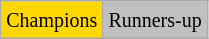<table class="wikitable">
<tr>
<td bgcolor=gold><small>Champions</small></td>
<td style="background:silver;"><small>Runners-up</small></td>
</tr>
</table>
